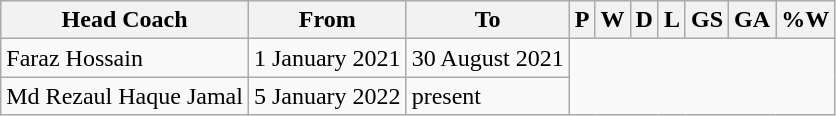<table class="wikitable sortable" style="text-align:center">
<tr>
<th>Head Coach</th>
<th class="unsortable">From</th>
<th class="unsortable">To</th>
<th abbr="1">P</th>
<th abbr="0">W</th>
<th abbr="0">D</th>
<th abbr="1">L</th>
<th abbr="0">GS</th>
<th abbr="1">GA</th>
<th abbr="00">%W</th>
</tr>
<tr>
<td align=left> Faraz Hossain</td>
<td align=left>1 January 2021</td>
<td align=left>30 August 2021<br></td>
</tr>
<tr>
<td align=left> Md Rezaul Haque Jamal</td>
<td align=left>5 January 2022</td>
<td align=left>present<br></td>
</tr>
</table>
